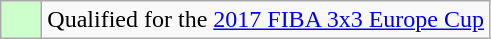<table class="wikitable">
<tr>
<td width=20px bgcolor="#ccffcc"></td>
<td>Qualified for the <a href='#'>2017 FIBA 3x3 Europe Cup</a></td>
</tr>
</table>
